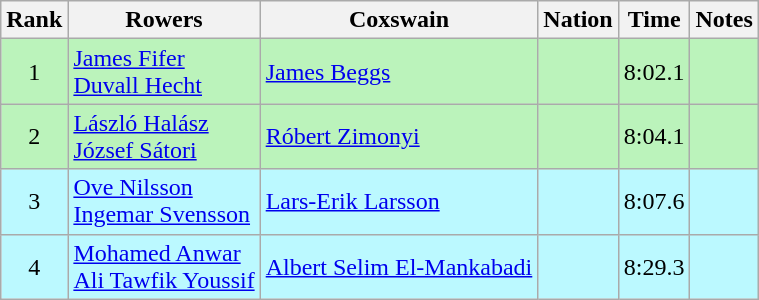<table class="wikitable sortable" style="text-align:center">
<tr>
<th>Rank</th>
<th>Rowers</th>
<th>Coxswain</th>
<th>Nation</th>
<th>Time</th>
<th>Notes</th>
</tr>
<tr bgcolor=bbf3bb>
<td>1</td>
<td align=left><a href='#'>James Fifer</a><br><a href='#'>Duvall Hecht</a></td>
<td align=left><a href='#'>James Beggs</a></td>
<td align=left></td>
<td>8:02.1</td>
<td></td>
</tr>
<tr bgcolor=bbf3bb>
<td>2</td>
<td align=left><a href='#'>László Halász</a><br><a href='#'>József Sátori</a></td>
<td align=left><a href='#'>Róbert Zimonyi</a></td>
<td align=left></td>
<td>8:04.1</td>
<td></td>
</tr>
<tr bgcolor=bbf9ff>
<td>3</td>
<td align=left><a href='#'>Ove Nilsson</a><br><a href='#'>Ingemar Svensson</a></td>
<td align=left><a href='#'>Lars-Erik Larsson</a></td>
<td align=left></td>
<td>8:07.6</td>
<td></td>
</tr>
<tr bgcolor=bbf9ff>
<td>4</td>
<td align=left><a href='#'>Mohamed Anwar</a><br><a href='#'>Ali Tawfik Youssif</a></td>
<td align=left><a href='#'>Albert Selim El-Mankabadi</a></td>
<td align=left></td>
<td>8:29.3</td>
<td></td>
</tr>
</table>
